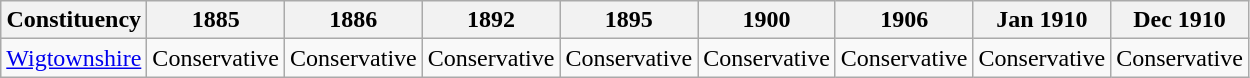<table class="wikitable sortable">
<tr>
<th>Constituency</th>
<th>1885</th>
<th>1886</th>
<th>1892</th>
<th>1895</th>
<th>1900</th>
<th>1906</th>
<th>Jan 1910</th>
<th>Dec 1910</th>
</tr>
<tr>
<td><a href='#'>Wigtownshire</a></td>
<td bgcolor=>Conservative</td>
<td bgcolor=>Conservative</td>
<td bgcolor=>Conservative</td>
<td bgcolor=>Conservative</td>
<td bgcolor=>Conservative</td>
<td bgcolor=>Conservative</td>
<td bgcolor=>Conservative</td>
<td bgcolor=>Conservative</td>
</tr>
</table>
